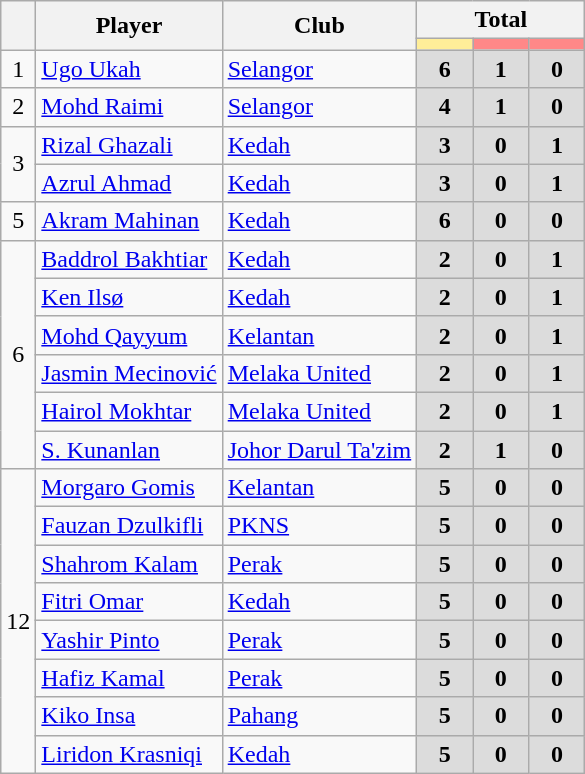<table class="wikitable" style="text-align:center;">
<tr style="text-align:center;">
<th style="width:10px;" rowspan="2"></th>
<th rowspan="2">Player</th>
<th rowspan="2">Club</th>
<th colspan="3">Total</th>
</tr>
<tr>
<th style="width:30px; background:#fe9;"></th>
<th style="width:30px; background:#ff8888;"></th>
<th style="width:30px; background:#ff8888;"></th>
</tr>
<tr>
<td rowspan="1">1</td>
<td align=left> <a href='#'>Ugo Ukah</a></td>
<td align=left><a href='#'>Selangor</a></td>
<td style="background:#DCDCDC"><strong>6</strong> </td>
<td style="background:#DCDCDC"><strong>1</strong> </td>
<td style="background:#DCDCDC"><strong>0</strong> </td>
</tr>
<tr>
<td rowspan="1">2</td>
<td align=left> <a href='#'>Mohd Raimi</a></td>
<td align=left><a href='#'>Selangor</a></td>
<td style="background:#DCDCDC"><strong>4</strong> </td>
<td style="background:#DCDCDC"><strong>1</strong> </td>
<td style="background:#DCDCDC"><strong>0</strong> </td>
</tr>
<tr>
<td rowspan="2">3</td>
<td align=left> <a href='#'>Rizal Ghazali</a></td>
<td align=left><a href='#'>Kedah</a></td>
<td style="background:#DCDCDC"><strong>3</strong> </td>
<td style="background:#DCDCDC"><strong>0</strong> </td>
<td style="background:#DCDCDC"><strong>1</strong> </td>
</tr>
<tr>
<td align=left> <a href='#'>Azrul Ahmad</a></td>
<td align=left><a href='#'>Kedah</a></td>
<td style="background:#DCDCDC"><strong>3</strong> </td>
<td style="background:#DCDCDC"><strong>0</strong> </td>
<td style="background:#DCDCDC"><strong>1</strong> </td>
</tr>
<tr>
<td rowspan="1">5</td>
<td align=left> <a href='#'>Akram Mahinan</a></td>
<td align=left><a href='#'>Kedah</a></td>
<td style="background:#DCDCDC"><strong>6</strong> </td>
<td style="background:#DCDCDC"><strong>0</strong> </td>
<td style="background:#DCDCDC"><strong>0</strong> </td>
</tr>
<tr>
<td rowspan="6">6</td>
<td align=left> <a href='#'>Baddrol Bakhtiar</a></td>
<td align=left><a href='#'>Kedah</a></td>
<td style="background:#DCDCDC"><strong>2</strong> </td>
<td style="background:#DCDCDC"><strong>0</strong> </td>
<td style="background:#DCDCDC"><strong>1</strong> </td>
</tr>
<tr>
<td align=left> <a href='#'>Ken Ilsø</a></td>
<td align=left><a href='#'>Kedah</a></td>
<td style="background:#DCDCDC"><strong>2</strong> </td>
<td style="background:#DCDCDC"><strong>0</strong> </td>
<td style="background:#DCDCDC"><strong>1</strong> </td>
</tr>
<tr>
<td align=left> <a href='#'>Mohd Qayyum</a></td>
<td align=left><a href='#'>Kelantan</a></td>
<td style="background:#DCDCDC"><strong>2</strong> </td>
<td style="background:#DCDCDC"><strong>0</strong> </td>
<td style="background:#DCDCDC"><strong>1</strong> </td>
</tr>
<tr>
<td align=left> <a href='#'>Jasmin Mecinović</a></td>
<td align=left><a href='#'>Melaka United</a></td>
<td style="background:#DCDCDC"><strong>2</strong> </td>
<td style="background:#DCDCDC"><strong>0</strong> </td>
<td style="background:#DCDCDC"><strong>1</strong> </td>
</tr>
<tr>
<td align=left> <a href='#'>Hairol Mokhtar</a></td>
<td align=left><a href='#'>Melaka United</a></td>
<td style="background:#DCDCDC"><strong>2</strong> </td>
<td style="background:#DCDCDC"><strong>0</strong> </td>
<td style="background:#DCDCDC"><strong>1</strong> </td>
</tr>
<tr>
<td align=left> <a href='#'>S. Kunanlan</a></td>
<td align=left><a href='#'>Johor Darul Ta'zim</a></td>
<td style="background:#DCDCDC"><strong>2</strong> </td>
<td style="background:#DCDCDC"><strong>1</strong> </td>
<td style="background:#DCDCDC"><strong>0</strong> </td>
</tr>
<tr>
<td rowspan="8">12</td>
<td align=left> <a href='#'>Morgaro Gomis</a></td>
<td align=left><a href='#'>Kelantan</a></td>
<td style="background:#DCDCDC"><strong>5</strong> </td>
<td style="background:#DCDCDC"><strong>0</strong> </td>
<td style="background:#DCDCDC"><strong>0</strong> </td>
</tr>
<tr>
<td align=left> <a href='#'>Fauzan Dzulkifli</a></td>
<td align=left><a href='#'>PKNS</a></td>
<td style="background:#DCDCDC"><strong>5</strong> </td>
<td style="background:#DCDCDC"><strong>0</strong> </td>
<td style="background:#DCDCDC"><strong>0</strong> </td>
</tr>
<tr>
<td align=left> <a href='#'>Shahrom Kalam</a></td>
<td align=left><a href='#'>Perak</a></td>
<td style="background:#DCDCDC"><strong>5</strong> </td>
<td style="background:#DCDCDC"><strong>0</strong> </td>
<td style="background:#DCDCDC"><strong>0</strong> </td>
</tr>
<tr>
<td align=left> <a href='#'>Fitri Omar</a></td>
<td align=left><a href='#'>Kedah</a></td>
<td style="background:#DCDCDC"><strong>5</strong> </td>
<td style="background:#DCDCDC"><strong>0</strong> </td>
<td style="background:#DCDCDC"><strong>0</strong> </td>
</tr>
<tr>
<td align=left> <a href='#'>Yashir Pinto</a></td>
<td align=left><a href='#'>Perak</a></td>
<td style="background:#DCDCDC"><strong>5</strong> </td>
<td style="background:#DCDCDC"><strong>0</strong> </td>
<td style="background:#DCDCDC"><strong>0</strong> </td>
</tr>
<tr>
<td align=left> <a href='#'>Hafiz Kamal</a></td>
<td align=left><a href='#'>Perak</a></td>
<td style="background:#DCDCDC"><strong>5</strong> </td>
<td style="background:#DCDCDC"><strong>0</strong> </td>
<td style="background:#DCDCDC"><strong>0</strong> </td>
</tr>
<tr>
<td align=left> <a href='#'>Kiko Insa</a></td>
<td align=left><a href='#'>Pahang</a></td>
<td style="background:#DCDCDC"><strong>5</strong> </td>
<td style="background:#DCDCDC"><strong>0</strong> </td>
<td style="background:#DCDCDC"><strong>0</strong> </td>
</tr>
<tr>
<td align=left> <a href='#'>Liridon Krasniqi</a></td>
<td align=left><a href='#'>Kedah</a></td>
<td style="background:#DCDCDC"><strong>5</strong> </td>
<td style="background:#DCDCDC"><strong>0</strong> </td>
<td style="background:#DCDCDC"><strong>0</strong> </td>
</tr>
</table>
